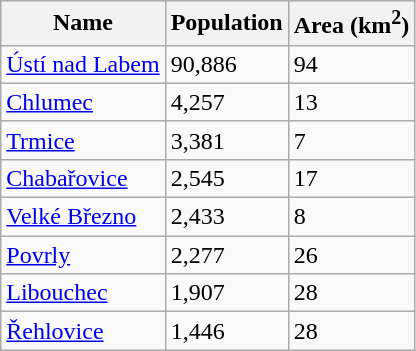<table class="wikitable sortable">
<tr>
<th>Name</th>
<th>Population</th>
<th>Area (km<sup>2</sup>)</th>
</tr>
<tr>
<td><a href='#'>Ústí nad Labem</a></td>
<td>90,886</td>
<td>94</td>
</tr>
<tr>
<td><a href='#'>Chlumec</a></td>
<td>4,257</td>
<td>13</td>
</tr>
<tr>
<td><a href='#'>Trmice</a></td>
<td>3,381</td>
<td>7</td>
</tr>
<tr>
<td><a href='#'>Chabařovice</a></td>
<td>2,545</td>
<td>17</td>
</tr>
<tr>
<td><a href='#'>Velké Březno</a></td>
<td>2,433</td>
<td>8</td>
</tr>
<tr>
<td><a href='#'>Povrly</a></td>
<td>2,277</td>
<td>26</td>
</tr>
<tr>
<td><a href='#'>Libouchec</a></td>
<td>1,907</td>
<td>28</td>
</tr>
<tr>
<td><a href='#'>Řehlovice</a></td>
<td>1,446</td>
<td>28</td>
</tr>
</table>
